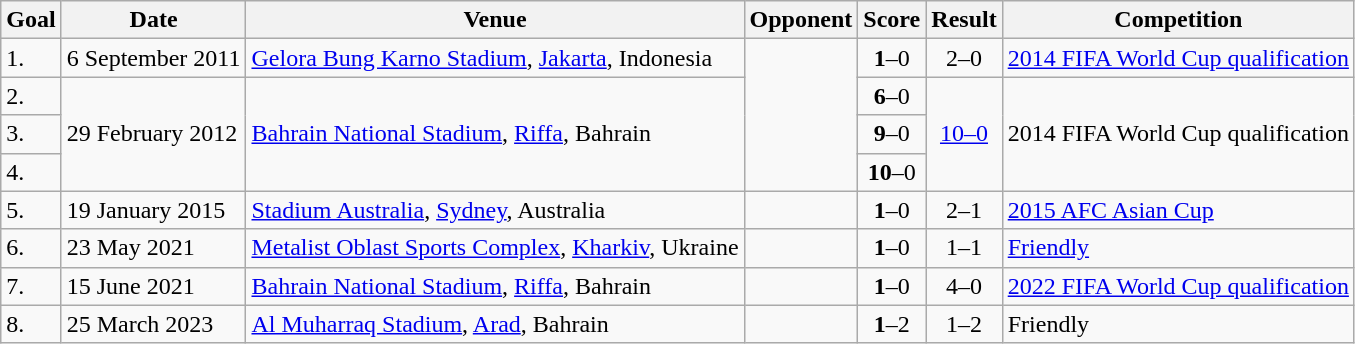<table class="wikitable plainrowheaders sortable">
<tr>
<th>Goal</th>
<th>Date</th>
<th>Venue</th>
<th>Opponent</th>
<th>Score</th>
<th>Result</th>
<th>Competition</th>
</tr>
<tr>
<td>1.</td>
<td>6 September 2011</td>
<td><a href='#'>Gelora Bung Karno Stadium</a>, <a href='#'>Jakarta</a>, Indonesia</td>
<td rowspan="4"></td>
<td align=center><strong>1</strong>–0</td>
<td align=center>2–0</td>
<td><a href='#'>2014 FIFA World Cup qualification</a></td>
</tr>
<tr>
<td>2.</td>
<td rowspan="3">29 February 2012</td>
<td rowspan="3"><a href='#'>Bahrain National Stadium</a>, <a href='#'>Riffa</a>, Bahrain</td>
<td align=center><strong>6</strong>–0</td>
<td rowspan="3" style="text-align:center"><a href='#'>10–0</a></td>
<td rowspan="3">2014 FIFA World Cup qualification</td>
</tr>
<tr>
<td>3.</td>
<td align=center><strong>9</strong>–0</td>
</tr>
<tr>
<td>4.</td>
<td align=center><strong>10</strong>–0</td>
</tr>
<tr>
<td>5.</td>
<td>19 January 2015</td>
<td><a href='#'>Stadium Australia</a>, <a href='#'>Sydney</a>, Australia</td>
<td></td>
<td align=center><strong>1</strong>–0</td>
<td align=center>2–1</td>
<td><a href='#'>2015 AFC Asian Cup</a></td>
</tr>
<tr>
<td>6.</td>
<td>23 May 2021</td>
<td><a href='#'>Metalist Oblast Sports Complex</a>, <a href='#'>Kharkiv</a>, Ukraine</td>
<td></td>
<td align=center><strong>1</strong>–0</td>
<td align=center>1–1</td>
<td><a href='#'>Friendly</a></td>
</tr>
<tr>
<td>7.</td>
<td>15 June 2021</td>
<td><a href='#'>Bahrain National Stadium</a>, <a href='#'>Riffa</a>, Bahrain</td>
<td></td>
<td align=center><strong>1</strong>–0</td>
<td align=center>4–0</td>
<td><a href='#'>2022 FIFA World Cup qualification</a></td>
</tr>
<tr>
<td>8.</td>
<td>25 March 2023</td>
<td><a href='#'>Al Muharraq Stadium</a>, <a href='#'>Arad</a>, Bahrain</td>
<td></td>
<td align=center><strong>1</strong>–2</td>
<td align=center>1–2</td>
<td>Friendly</td>
</tr>
</table>
